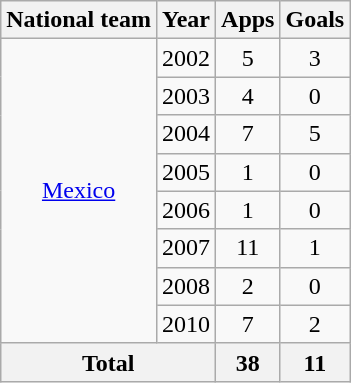<table class="wikitable" style="text-align: center;">
<tr>
<th>National team</th>
<th>Year</th>
<th>Apps</th>
<th>Goals</th>
</tr>
<tr>
<td rowspan="8" valign="center"><a href='#'>Mexico</a></td>
<td>2002</td>
<td>5</td>
<td>3</td>
</tr>
<tr>
<td>2003</td>
<td>4</td>
<td>0</td>
</tr>
<tr>
<td>2004</td>
<td>7</td>
<td>5</td>
</tr>
<tr>
<td>2005</td>
<td>1</td>
<td>0</td>
</tr>
<tr>
<td>2006</td>
<td>1</td>
<td>0</td>
</tr>
<tr>
<td>2007</td>
<td>11</td>
<td>1</td>
</tr>
<tr>
<td>2008</td>
<td>2</td>
<td>0</td>
</tr>
<tr>
<td>2010</td>
<td>7</td>
<td>2</td>
</tr>
<tr>
<th colspan="2">Total</th>
<th>38</th>
<th>11</th>
</tr>
</table>
